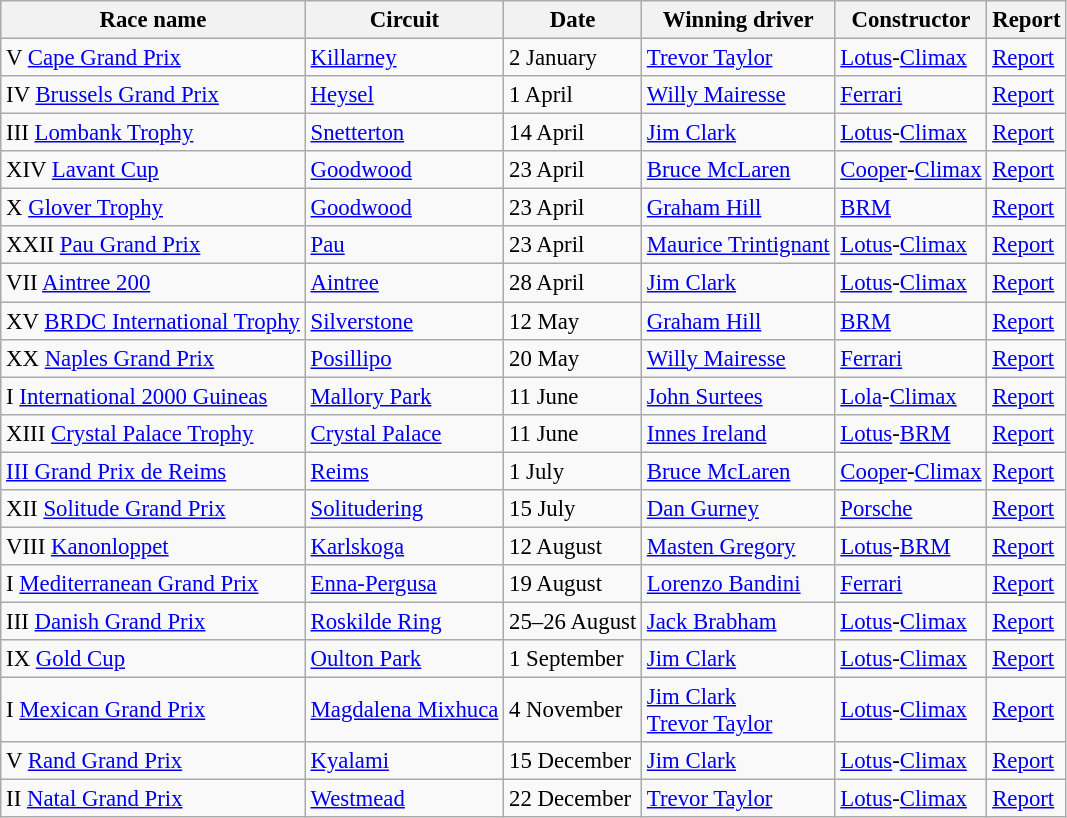<table class="wikitable" style="font-size:95%">
<tr>
<th>Race name</th>
<th>Circuit</th>
<th>Date</th>
<th>Winning driver</th>
<th>Constructor</th>
<th>Report</th>
</tr>
<tr>
<td> V <a href='#'>Cape Grand Prix</a></td>
<td><a href='#'>Killarney</a></td>
<td>2 January</td>
<td> <a href='#'>Trevor Taylor</a></td>
<td> <a href='#'>Lotus</a>-<a href='#'>Climax</a></td>
<td><a href='#'>Report</a></td>
</tr>
<tr>
<td> IV <a href='#'>Brussels Grand Prix</a></td>
<td><a href='#'>Heysel</a></td>
<td>1 April</td>
<td> <a href='#'>Willy Mairesse</a></td>
<td> <a href='#'>Ferrari</a></td>
<td><a href='#'>Report</a></td>
</tr>
<tr>
<td> III <a href='#'>Lombank Trophy</a></td>
<td><a href='#'>Snetterton</a></td>
<td>14 April</td>
<td> <a href='#'>Jim Clark</a></td>
<td> <a href='#'>Lotus</a>-<a href='#'>Climax</a></td>
<td><a href='#'>Report</a></td>
</tr>
<tr>
<td> XIV <a href='#'>Lavant Cup</a></td>
<td><a href='#'>Goodwood</a></td>
<td>23 April</td>
<td> <a href='#'>Bruce McLaren</a></td>
<td> <a href='#'>Cooper</a>-<a href='#'>Climax</a></td>
<td><a href='#'>Report</a></td>
</tr>
<tr>
<td> X <a href='#'>Glover Trophy</a></td>
<td><a href='#'>Goodwood</a></td>
<td>23 April</td>
<td> <a href='#'>Graham Hill</a></td>
<td> <a href='#'>BRM</a></td>
<td><a href='#'>Report</a></td>
</tr>
<tr>
<td> XXII <a href='#'>Pau Grand Prix</a></td>
<td><a href='#'>Pau</a></td>
<td>23 April</td>
<td> <a href='#'>Maurice Trintignant</a></td>
<td> <a href='#'>Lotus</a>-<a href='#'>Climax</a></td>
<td><a href='#'>Report</a></td>
</tr>
<tr>
<td> VII <a href='#'>Aintree 200</a></td>
<td><a href='#'>Aintree</a></td>
<td>28 April</td>
<td> <a href='#'>Jim Clark</a></td>
<td> <a href='#'>Lotus</a>-<a href='#'>Climax</a></td>
<td><a href='#'>Report</a></td>
</tr>
<tr>
<td> XV <a href='#'>BRDC International Trophy</a></td>
<td><a href='#'>Silverstone</a></td>
<td>12 May</td>
<td> <a href='#'>Graham Hill</a></td>
<td> <a href='#'>BRM</a></td>
<td><a href='#'>Report</a></td>
</tr>
<tr>
<td> XX <a href='#'>Naples Grand Prix</a></td>
<td><a href='#'>Posillipo</a></td>
<td>20 May</td>
<td> <a href='#'>Willy Mairesse</a></td>
<td> <a href='#'>Ferrari</a></td>
<td><a href='#'>Report</a></td>
</tr>
<tr>
<td> I <a href='#'>International 2000 Guineas</a></td>
<td><a href='#'>Mallory Park</a></td>
<td>11 June</td>
<td> <a href='#'>John Surtees</a></td>
<td> <a href='#'>Lola</a>-<a href='#'>Climax</a></td>
<td><a href='#'>Report</a></td>
</tr>
<tr>
<td> XIII <a href='#'>Crystal Palace Trophy</a></td>
<td><a href='#'>Crystal Palace</a></td>
<td>11 June</td>
<td> <a href='#'>Innes Ireland</a></td>
<td> <a href='#'>Lotus</a>-<a href='#'>BRM</a></td>
<td><a href='#'>Report</a></td>
</tr>
<tr>
<td> <a href='#'>III Grand Prix de Reims</a></td>
<td><a href='#'>Reims</a></td>
<td>1 July</td>
<td> <a href='#'>Bruce McLaren</a></td>
<td> <a href='#'>Cooper</a>-<a href='#'>Climax</a></td>
<td><a href='#'>Report</a></td>
</tr>
<tr>
<td> XII <a href='#'>Solitude Grand Prix</a></td>
<td><a href='#'>Solitudering</a></td>
<td>15 July</td>
<td> <a href='#'>Dan Gurney</a></td>
<td> <a href='#'>Porsche</a></td>
<td><a href='#'>Report</a></td>
</tr>
<tr>
<td> VIII <a href='#'>Kanonloppet</a></td>
<td><a href='#'>Karlskoga</a></td>
<td>12 August</td>
<td> <a href='#'>Masten Gregory</a></td>
<td> <a href='#'>Lotus</a>-<a href='#'>BRM</a></td>
<td><a href='#'>Report</a></td>
</tr>
<tr>
<td> I <a href='#'>Mediterranean Grand Prix</a></td>
<td><a href='#'>Enna-Pergusa</a></td>
<td>19 August</td>
<td> <a href='#'>Lorenzo Bandini</a></td>
<td> <a href='#'>Ferrari</a></td>
<td><a href='#'>Report</a></td>
</tr>
<tr>
<td> III <a href='#'>Danish Grand Prix</a></td>
<td><a href='#'>Roskilde Ring</a></td>
<td>25–26 August</td>
<td> <a href='#'>Jack Brabham</a></td>
<td> <a href='#'>Lotus</a>-<a href='#'>Climax</a></td>
<td><a href='#'>Report</a></td>
</tr>
<tr>
<td> IX <a href='#'>Gold Cup</a></td>
<td><a href='#'>Oulton Park</a></td>
<td>1 September</td>
<td> <a href='#'>Jim Clark</a></td>
<td> <a href='#'>Lotus</a>-<a href='#'>Climax</a></td>
<td><a href='#'>Report</a></td>
</tr>
<tr>
<td> I <a href='#'>Mexican Grand Prix</a></td>
<td><a href='#'>Magdalena Mixhuca</a></td>
<td>4 November</td>
<td> <a href='#'>Jim Clark</a><br>  <a href='#'>Trevor Taylor</a></td>
<td> <a href='#'>Lotus</a>-<a href='#'>Climax</a></td>
<td><a href='#'>Report</a></td>
</tr>
<tr>
<td> V <a href='#'>Rand Grand Prix</a></td>
<td><a href='#'>Kyalami</a></td>
<td>15 December</td>
<td> <a href='#'>Jim Clark</a></td>
<td> <a href='#'>Lotus</a>-<a href='#'>Climax</a></td>
<td><a href='#'>Report</a></td>
</tr>
<tr>
<td> II <a href='#'>Natal Grand Prix</a></td>
<td><a href='#'>Westmead</a></td>
<td>22 December</td>
<td> <a href='#'>Trevor Taylor</a></td>
<td> <a href='#'>Lotus</a>-<a href='#'>Climax</a></td>
<td><a href='#'>Report</a></td>
</tr>
</table>
